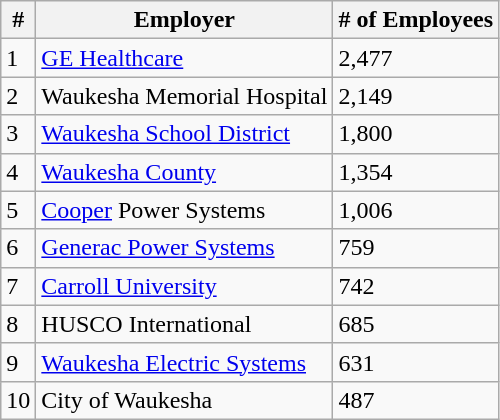<table class="wikitable">
<tr>
<th>#</th>
<th>Employer</th>
<th># of Employees</th>
</tr>
<tr>
<td>1</td>
<td><a href='#'>GE Healthcare</a></td>
<td>2,477</td>
</tr>
<tr>
<td>2</td>
<td>Waukesha Memorial Hospital</td>
<td>2,149</td>
</tr>
<tr>
<td>3</td>
<td><a href='#'>Waukesha School District</a></td>
<td>1,800</td>
</tr>
<tr>
<td>4</td>
<td><a href='#'>Waukesha County</a></td>
<td>1,354</td>
</tr>
<tr>
<td>5</td>
<td><a href='#'>Cooper</a> Power Systems</td>
<td>1,006</td>
</tr>
<tr>
<td>6</td>
<td><a href='#'>Generac Power Systems</a></td>
<td>759</td>
</tr>
<tr>
<td>7</td>
<td><a href='#'>Carroll University</a></td>
<td>742</td>
</tr>
<tr>
<td>8</td>
<td>HUSCO International</td>
<td>685</td>
</tr>
<tr>
<td>9</td>
<td><a href='#'>Waukesha Electric Systems</a></td>
<td>631</td>
</tr>
<tr>
<td>10</td>
<td>City of Waukesha</td>
<td>487</td>
</tr>
</table>
